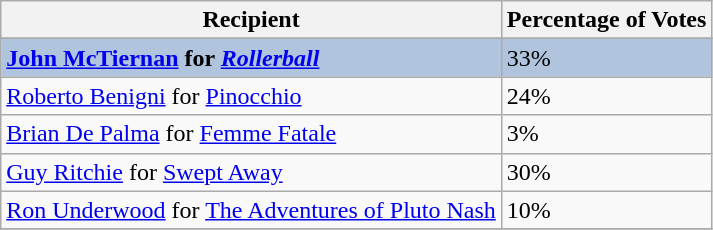<table class="wikitable sortable plainrowheaders" align="centre">
<tr>
<th>Recipient</th>
<th>Percentage of Votes</th>
</tr>
<tr>
</tr>
<tr style="background:#B0C4DE;">
<td><strong><a href='#'>John McTiernan</a> for <em><a href='#'>Rollerball</a><strong><em></td>
<td></strong>33%<strong></td>
</tr>
<tr>
<td><a href='#'>Roberto Benigni</a> for </em><a href='#'>Pinocchio</a><em></td>
<td>24%</td>
</tr>
<tr>
<td><a href='#'>Brian De Palma</a> for </em><a href='#'>Femme Fatale</a><em></td>
<td>3%</td>
</tr>
<tr>
<td><a href='#'>Guy Ritchie</a> for </em><a href='#'>Swept Away</a><em></td>
<td>30%</td>
</tr>
<tr>
<td><a href='#'>Ron Underwood</a> for </em><a href='#'>The Adventures of Pluto Nash</a><em></td>
<td>10%</td>
</tr>
<tr>
</tr>
</table>
